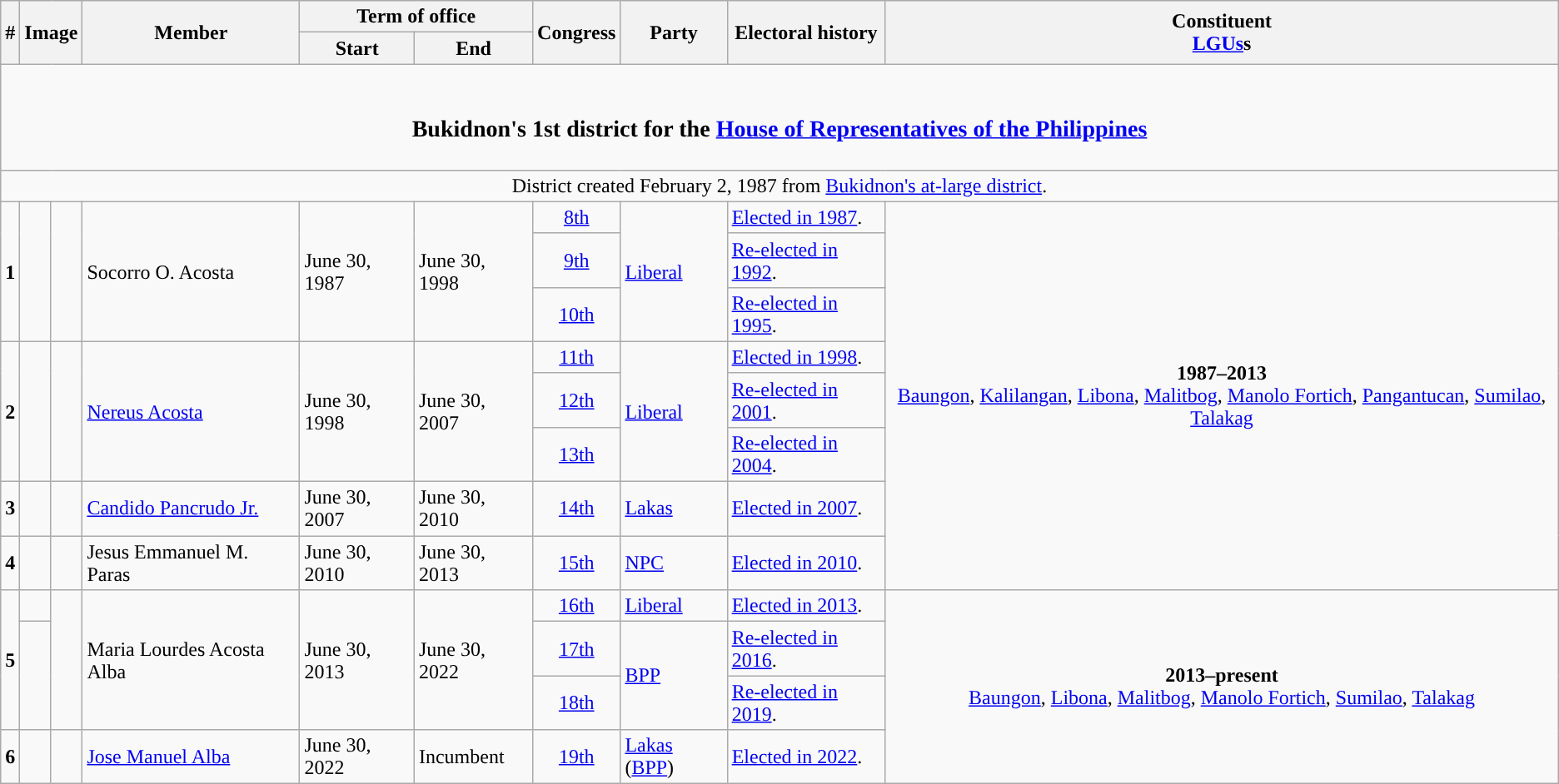<table class=wikitable>
<tr>
<th rowspan="2">#</th>
<th rowspan="2" colspan=2>Image</th>
<th rowspan="2">Member</th>
<th colspan=2>Term of office</th>
<th rowspan="2">Congress</th>
<th rowspan="2">Party</th>
<th rowspan="2">Electoral history</th>
<th rowspan="2">Constituent<br><a href='#'>LGUs</a>s</th>
</tr>
<tr>
<th>Start</th>
<th>End</th>
</tr>
<tr>
<td colspan="10" style="text-align:center;"><br><h3>Bukidnon's 1st district for the <a href='#'>House of Representatives of the Philippines</a></h3></td>
</tr>
<tr>
<td colspan="10" style="text-align:center;">District created February 2, 1987 from <a href='#'>Bukidnon's at-large district</a>.</td>
</tr>
<tr>
<td rowspan="3" style="text-align:center;"><strong>1</strong></td>
<td rowspan="3" style="color:inherit;background:"></td>
<td rowspan="3"></td>
<td rowspan="3">Socorro O. Acosta</td>
<td rowspan="3">June 30, 1987</td>
<td rowspan="3">June 30, 1998</td>
<td style="text-align:center;"><a href='#'>8th</a></td>
<td rowspan="3"><a href='#'>Liberal</a></td>
<td><a href='#'>Elected in 1987</a>.</td>
<td rowspan="8" style="text-align:center;"><strong>1987–2013</strong><br><a href='#'>Baungon</a>, <a href='#'>Kalilangan</a>, <a href='#'>Libona</a>, <a href='#'>Malitbog</a>, <a href='#'>Manolo Fortich</a>, <a href='#'>Pangantucan</a>, <a href='#'>Sumilao</a>, <a href='#'>Talakag</a></td>
</tr>
<tr>
<td style="text-align:center;"><a href='#'>9th</a></td>
<td><a href='#'>Re-elected in 1992</a>.</td>
</tr>
<tr>
<td style="text-align:center;"><a href='#'>10th</a></td>
<td><a href='#'>Re-elected in 1995</a>.</td>
</tr>
<tr>
<td rowspan="3" style="text-align:center;"><strong>2</strong></td>
<td rowspan="3" style="color:inherit;background:"></td>
<td rowspan="3"></td>
<td rowspan="3"><a href='#'>Nereus Acosta</a></td>
<td rowspan="3">June 30, 1998</td>
<td rowspan="3">June 30, 2007</td>
<td style="text-align:center;"><a href='#'>11th</a></td>
<td rowspan="3"><a href='#'>Liberal</a></td>
<td><a href='#'>Elected in 1998</a>.</td>
</tr>
<tr>
<td style="text-align:center;"><a href='#'>12th</a></td>
<td><a href='#'>Re-elected in 2001</a>.</td>
</tr>
<tr>
<td style="text-align:center;"><a href='#'>13th</a></td>
<td><a href='#'>Re-elected in 2004</a>.</td>
</tr>
<tr>
<td style="text-align:center;"><strong>3</strong></td>
<td style="color:inherit;background:"></td>
<td></td>
<td><a href='#'>Candido Pancrudo Jr.</a></td>
<td>June 30, 2007</td>
<td>June 30, 2010</td>
<td style="text-align:center;"><a href='#'>14th</a></td>
<td><a href='#'>Lakas</a></td>
<td><a href='#'>Elected in 2007</a>.</td>
</tr>
<tr>
<td style="text-align:center;"><strong>4</strong></td>
<td style="color:inherit;background:"></td>
<td></td>
<td>Jesus Emmanuel M. Paras</td>
<td>June 30, 2010</td>
<td>June 30, 2013</td>
<td style="text-align:center;"><a href='#'>15th</a></td>
<td><a href='#'>NPC</a></td>
<td><a href='#'>Elected in 2010</a>.</td>
</tr>
<tr>
<td rowspan="3" style="text-align:center;"><strong>5</strong></td>
<td style="color:inherit;background:"></td>
<td rowspan="3"></td>
<td rowspan="3">Maria Lourdes Acosta Alba</td>
<td rowspan="3">June 30, 2013</td>
<td rowspan="3">June 30, 2022</td>
<td style="text-align:center;"><a href='#'>16th</a></td>
<td><a href='#'>Liberal</a></td>
<td><a href='#'>Elected in 2013</a>.</td>
<td rowspan=99 style="text-align:center;"><strong>2013–present</strong><br><a href='#'>Baungon</a>, <a href='#'>Libona</a>, <a href='#'>Malitbog</a>, <a href='#'>Manolo Fortich</a>, <a href='#'>Sumilao</a>, <a href='#'>Talakag</a></td>
</tr>
<tr>
<td rowspan="2" style="color:inherit;background:"></td>
<td style="text-align:center;"><a href='#'>17th</a></td>
<td rowspan="2"><a href='#'>BPP</a></td>
<td><a href='#'>Re-elected in 2016</a>.</td>
</tr>
<tr>
<td style="text-align:center;"><a href='#'>18th</a></td>
<td><a href='#'>Re-elected in 2019</a>.</td>
</tr>
<tr>
<td style="text-align:center;"><strong>6</strong></td>
<td style="color:inherit;background:"></td>
<td></td>
<td><a href='#'>Jose Manuel Alba</a></td>
<td>June 30, 2022</td>
<td>Incumbent</td>
<td style="text-align:center;"><a href='#'>19th</a></td>
<td><a href='#'>Lakas</a> (<a href='#'>BPP</a>)</td>
<td><a href='#'>Elected in 2022</a>.</td>
</tr>
</table>
